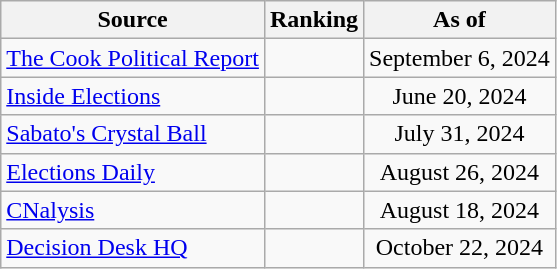<table class="wikitable" style="text-align:center">
<tr>
<th>Source</th>
<th>Ranking</th>
<th>As of</th>
</tr>
<tr>
<td align=left><a href='#'>The Cook Political Report</a></td>
<td></td>
<td>September 6, 2024</td>
</tr>
<tr>
<td align=left><a href='#'>Inside Elections</a></td>
<td></td>
<td>June 20, 2024</td>
</tr>
<tr>
<td align=left><a href='#'>Sabato's Crystal Ball</a></td>
<td></td>
<td>July 31, 2024</td>
</tr>
<tr>
<td align=left><a href='#'>Elections Daily</a></td>
<td></td>
<td>August 26, 2024</td>
</tr>
<tr>
<td align=left><a href='#'>CNalysis</a></td>
<td></td>
<td>August 18, 2024</td>
</tr>
<tr>
<td align=left><a href='#'>Decision Desk HQ</a></td>
<td></td>
<td>October 22, 2024</td>
</tr>
</table>
